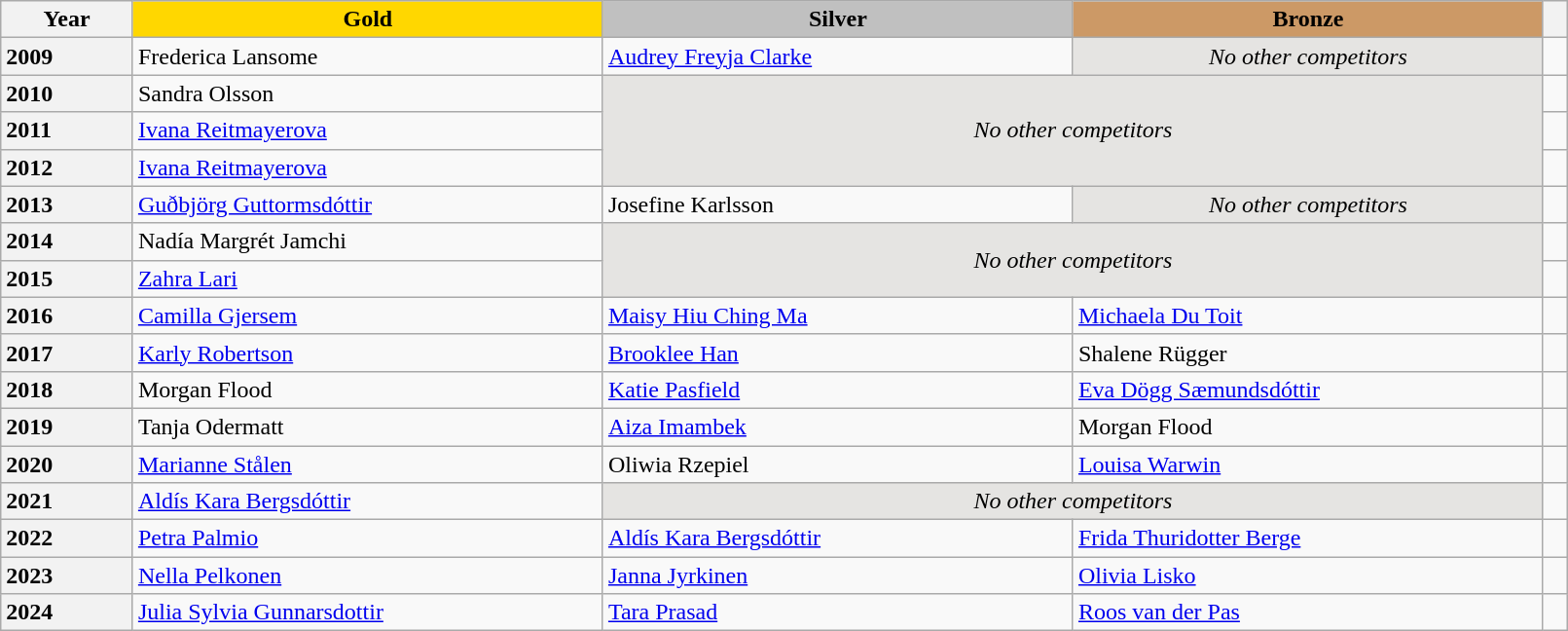<table class="wikitable unsortable" style="text-align:left; width:85%">
<tr>
<th scope="col" style="text-align:center">Year</th>
<td scope="col" style="text-align:center; width:30%; background:gold"><strong>Gold</strong></td>
<td scope="col" style="text-align:center; width:30%; background:silver"><strong>Silver</strong></td>
<td scope="col" style="text-align:center; width:30%; background:#c96"><strong>Bronze</strong></td>
<th scope="col" style="text-align:center"></th>
</tr>
<tr>
<th scope="row" style="text-align:left">2009</th>
<td> Frederica Lansome</td>
<td> <a href='#'>Audrey Freyja Clarke</a></td>
<td align="center" bgcolor="e5e4e2"><em>No other competitors</em></td>
<td></td>
</tr>
<tr>
<th scope="row" style="text-align:left">2010</th>
<td> Sandra Olsson</td>
<td colspan="2" rowspan="3" align="center" bgcolor="e5e4e2"><em>No other competitors</em></td>
<td></td>
</tr>
<tr>
<th scope="row" style="text-align:left">2011</th>
<td> <a href='#'>Ivana Reitmayerova</a></td>
<td></td>
</tr>
<tr>
<th scope="row" style="text-align:left">2012</th>
<td> <a href='#'>Ivana Reitmayerova</a></td>
<td></td>
</tr>
<tr>
<th scope="row" style="text-align:left">2013</th>
<td> <a href='#'>Guðbjörg Guttormsdóttir</a></td>
<td> Josefine Karlsson</td>
<td align="center" bgcolor="e5e4e2"><em>No other competitors</em></td>
<td></td>
</tr>
<tr>
<th scope="row" style="text-align:left">2014</th>
<td> Nadía Margrét Jamchi</td>
<td colspan="2" rowspan="2" align="center" bgcolor="e5e4e2"><em>No other competitors</em></td>
<td></td>
</tr>
<tr>
<th scope="row" style="text-align:left">2015</th>
<td> <a href='#'>Zahra Lari</a></td>
<td></td>
</tr>
<tr>
<th scope="row" style="text-align:left">2016</th>
<td> <a href='#'>Camilla Gjersem</a></td>
<td> <a href='#'>Maisy Hiu Ching Ma</a></td>
<td> <a href='#'>Michaela Du Toit</a></td>
<td></td>
</tr>
<tr>
<th scope="row" style="text-align:left">2017</th>
<td> <a href='#'>Karly Robertson</a></td>
<td> <a href='#'>Brooklee Han</a></td>
<td> Shalene Rügger</td>
<td></td>
</tr>
<tr>
<th scope="row" style="text-align:left">2018</th>
<td> Morgan Flood</td>
<td> <a href='#'>Katie Pasfield</a></td>
<td> <a href='#'>Eva Dögg Sæmundsdóttir</a></td>
<td></td>
</tr>
<tr>
<th scope="row" style="text-align:left">2019</th>
<td> Tanja Odermatt</td>
<td> <a href='#'>Aiza Imambek</a></td>
<td> Morgan Flood</td>
<td></td>
</tr>
<tr>
<th scope="row" style="text-align:left">2020</th>
<td> <a href='#'>Marianne Stålen</a></td>
<td> Oliwia Rzepiel</td>
<td> <a href='#'>Louisa Warwin</a></td>
<td></td>
</tr>
<tr>
<th scope="row" style="text-align:left">2021</th>
<td> <a href='#'>Aldís Kara Bergsdóttir</a></td>
<td colspan="2" align="center" bgcolor="e5e4e2"><em>No other competitors</em></td>
<td></td>
</tr>
<tr>
<th scope="row" style="text-align:left">2022</th>
<td> <a href='#'>Petra Palmio</a></td>
<td> <a href='#'>Aldís Kara Bergsdóttir</a></td>
<td> <a href='#'>Frida Thuridotter Berge</a></td>
<td></td>
</tr>
<tr>
<th scope="row" style="text-align:left">2023</th>
<td> <a href='#'>Nella Pelkonen</a></td>
<td> <a href='#'>Janna Jyrkinen</a></td>
<td> <a href='#'>Olivia Lisko</a></td>
<td></td>
</tr>
<tr>
<th scope="row" style="text-align:left">2024</th>
<td> <a href='#'>Julia Sylvia Gunnarsdottir</a></td>
<td> <a href='#'>Tara Prasad</a></td>
<td> <a href='#'>Roos van der Pas</a></td>
<td></td>
</tr>
</table>
